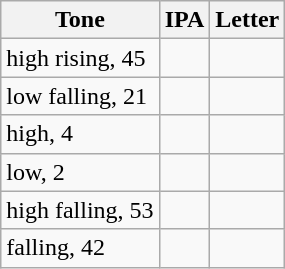<table class=wikitable>
<tr>
<th>Tone</th>
<th>IPA</th>
<th>Letter</th>
</tr>
<tr>
<td>high rising, 45</td>
<td></td>
<td></td>
</tr>
<tr>
<td>low falling, 21</td>
<td></td>
<td></td>
</tr>
<tr>
<td>high, 4</td>
<td></td>
<td></td>
</tr>
<tr>
<td>low, 2</td>
<td></td>
<td></td>
</tr>
<tr>
<td>high falling, 53</td>
<td></td>
<td></td>
</tr>
<tr>
<td>falling, 42</td>
<td></td>
<td></td>
</tr>
</table>
